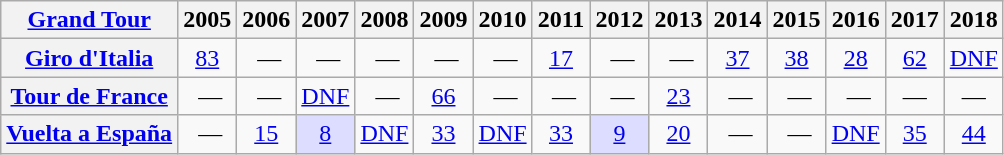<table class="wikitable plainrowheaders">
<tr>
<th scope="col"><a href='#'>Grand Tour</a></th>
<th scope="col">2005</th>
<th scope="col">2006</th>
<th scope="col">2007</th>
<th scope="col">2008</th>
<th scope="col">2009</th>
<th scope="col">2010</th>
<th scope="col">2011</th>
<th scope="col">2012</th>
<th scope="col">2013</th>
<th scope="col">2014</th>
<th scope="col">2015</th>
<th scope="col">2016</th>
<th scope="col">2017</th>
<th scope="col">2018</th>
</tr>
<tr style="text-align:center;">
<th scope="row"> <a href='#'>Giro d'Italia</a></th>
<td><a href='#'>83</a></td>
<td> —</td>
<td> —</td>
<td> —</td>
<td> —</td>
<td> —</td>
<td><a href='#'>17</a></td>
<td> —</td>
<td> —</td>
<td><a href='#'>37</a></td>
<td><a href='#'>38</a></td>
<td><a href='#'>28</a></td>
<td><a href='#'>62</a></td>
<td><a href='#'>DNF</a></td>
</tr>
<tr style="text-align:center;">
<th scope="row"> <a href='#'>Tour de France</a></th>
<td> —</td>
<td> —</td>
<td><a href='#'>DNF</a></td>
<td> —</td>
<td><a href='#'>66</a></td>
<td> —</td>
<td> —</td>
<td> —</td>
<td><a href='#'>23</a></td>
<td> —</td>
<td> —</td>
<td> —</td>
<td>—</td>
<td>—</td>
</tr>
<tr style="text-align:center;">
<th scope="row"> <a href='#'>Vuelta a España</a></th>
<td> —</td>
<td><a href='#'>15</a></td>
<td style="background:#ddf;"><a href='#'>8</a></td>
<td><a href='#'>DNF</a></td>
<td><a href='#'>33</a></td>
<td><a href='#'>DNF</a></td>
<td><a href='#'>33</a></td>
<td style="background:#ddf;"><a href='#'>9</a></td>
<td><a href='#'>20</a></td>
<td> —</td>
<td> —</td>
<td><a href='#'>DNF</a></td>
<td><a href='#'>35</a></td>
<td><a href='#'>44</a></td>
</tr>
</table>
